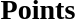<table width=100%>
<tr>
<td width=50% valign=top><br><h3>Points</h3>




</td>
</tr>
</table>
